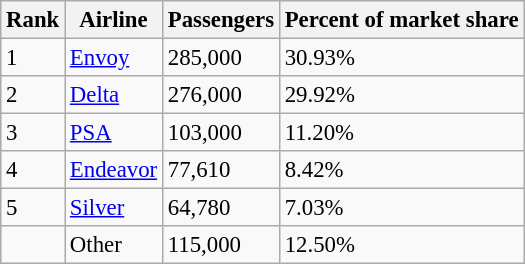<table class="wikitable" style="font-size: 95%;">
<tr>
<th>Rank</th>
<th>Airline</th>
<th>Passengers</th>
<th>Percent of market share</th>
</tr>
<tr>
<td>1</td>
<td><a href='#'>Envoy</a></td>
<td>285,000</td>
<td>30.93%</td>
</tr>
<tr>
<td>2</td>
<td><a href='#'>Delta</a></td>
<td>276,000</td>
<td>29.92%</td>
</tr>
<tr>
<td>3</td>
<td><a href='#'>PSA</a></td>
<td>103,000</td>
<td>11.20%</td>
</tr>
<tr>
<td>4</td>
<td><a href='#'>Endeavor</a></td>
<td>77,610</td>
<td>8.42%</td>
</tr>
<tr>
<td>5</td>
<td><a href='#'>Silver</a></td>
<td>64,780</td>
<td>7.03%</td>
</tr>
<tr>
<td></td>
<td>Other</td>
<td>115,000</td>
<td>12.50%</td>
</tr>
</table>
